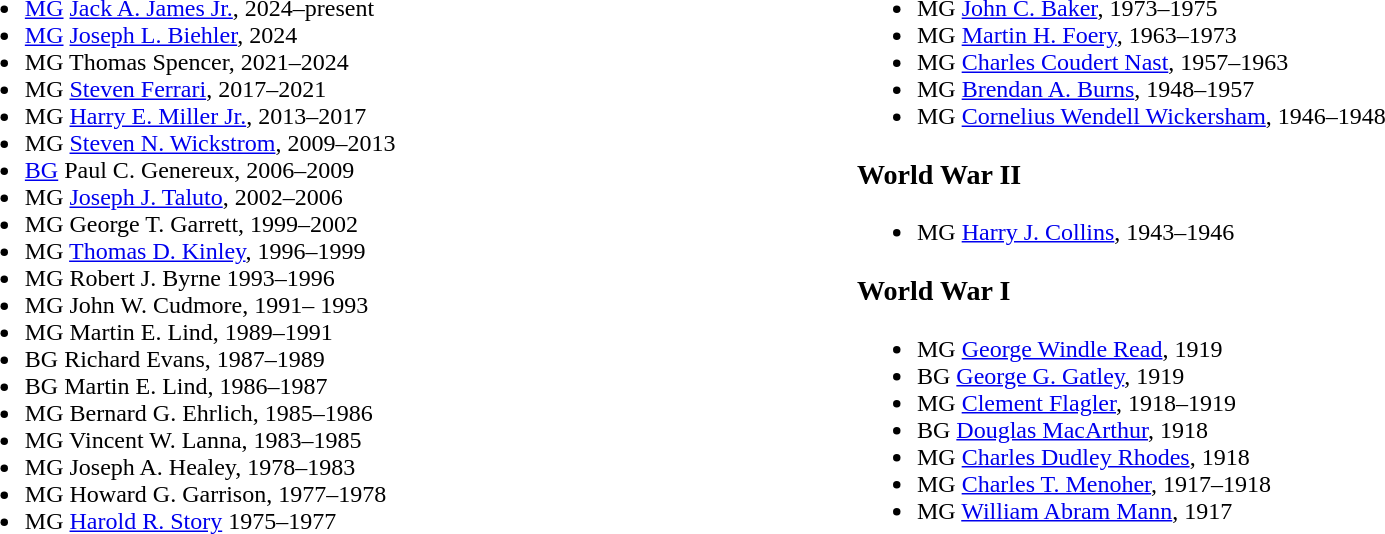<table border="0" cellspacing="0" cellpadding="20" align="center">
<tr>
<td valign="top" width="33%"><br><ul><li><a href='#'>MG</a> <a href='#'>Jack A. James Jr.</a>, 2024–present</li><li><a href='#'>MG</a> <a href='#'>Joseph L. Biehler</a>, 2024</li><li>MG Thomas Spencer, 2021–2024</li><li>MG <a href='#'>Steven Ferrari</a>, 2017–2021</li><li>MG <a href='#'>Harry E. Miller Jr.</a>, 2013–2017</li><li>MG <a href='#'>Steven N. Wickstrom</a>, 2009–2013</li><li><a href='#'>BG</a> Paul C. Genereux, 2006–2009</li><li>MG <a href='#'>Joseph J. Taluto</a>, 2002–2006</li><li>MG George T. Garrett, 1999–2002</li><li>MG <a href='#'>Thomas D. Kinley</a>, 1996–1999</li><li>MG Robert J. Byrne 1993–1996</li><li>MG John W. Cudmore, 1991– 1993</li><li>MG Martin E. Lind, 1989–1991</li><li>BG Richard Evans, 1987–1989</li><li>BG Martin E. Lind, 1986–1987</li><li>MG Bernard G. Ehrlich, 1985–1986</li><li>MG Vincent W. Lanna, 1983–1985</li><li>MG Joseph A. Healey, 1978–1983</li><li>MG Howard G. Garrison, 1977–1978</li><li>MG <a href='#'>Harold R. Story</a> 1975–1977</li></ul></td>
<td valign="top" width="33%"><br><ul><li>MG <a href='#'>John C. Baker</a>, 1973–1975</li><li>MG <a href='#'>Martin H. Foery</a>, 1963–1973</li><li>MG <a href='#'>Charles Coudert Nast</a>, 1957–1963</li><li>MG <a href='#'>Brendan A. Burns</a>, 1948–1957</li><li>MG <a href='#'>Cornelius Wendell Wickersham</a>, 1946–1948</li></ul><h3>World War II</h3><ul><li>MG <a href='#'>Harry J. Collins</a>, 1943–1946</li></ul><h3>World War I</h3><ul><li>MG <a href='#'>George Windle Read</a>, 1919</li><li>BG <a href='#'>George G. Gatley</a>, 1919</li><li>MG <a href='#'>Clement Flagler</a>, 1918–1919</li><li>BG <a href='#'>Douglas MacArthur</a>, 1918</li><li>MG <a href='#'>Charles Dudley Rhodes</a>, 1918</li><li>MG <a href='#'>Charles T. Menoher</a>, 1917–1918</li><li>MG <a href='#'>William Abram Mann</a>, 1917</li></ul></td>
</tr>
</table>
